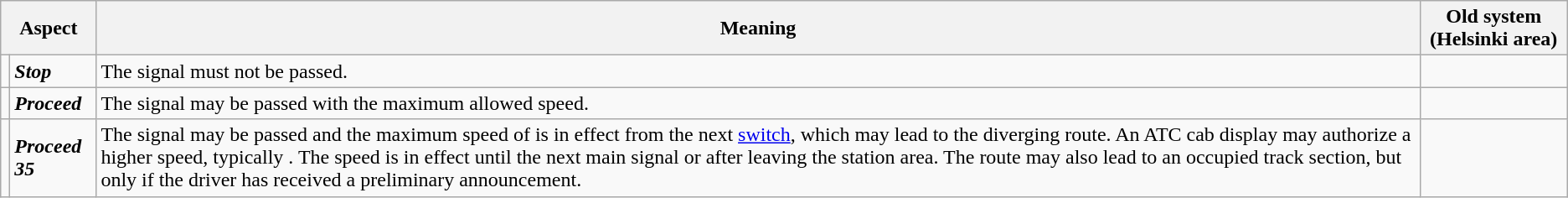<table class="wikitable">
<tr>
<th colspan="2">Aspect</th>
<th>Meaning</th>
<th>Old system (Helsinki area)</th>
</tr>
<tr>
<td></td>
<td><strong><em>Stop</em></strong></td>
<td>The signal must not be passed.</td>
<td></td>
</tr>
<tr>
<td></td>
<td><strong><em>Proceed</em></strong></td>
<td>The signal may be passed with the maximum allowed speed.</td>
<td></td>
</tr>
<tr>
<td></td>
<td><strong><em>Proceed 35</em></strong></td>
<td>The signal may be passed and the maximum speed of  is in effect from the next <a href='#'>switch</a>, which may lead to the diverging route. An ATC cab display may authorize a higher speed, typically . The speed is in effect until the next main signal or after leaving the station area. The route may also lead to an occupied track section, but only if the driver has received a preliminary announcement.</td>
<td></td>
</tr>
</table>
